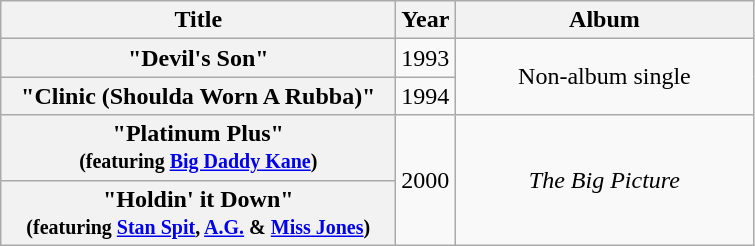<table class="wikitable plainrowheaders" style="text-align:center; border:1">
<tr>
<th scope="col" style="width:16em;">Title</th>
<th scope="col">Year</th>
<th scope="col" style="width:12em;">Album</th>
</tr>
<tr>
<th scope="row">"Devil's Son"</th>
<td>1993</td>
<td rowspan="2">Non-album single</td>
</tr>
<tr>
<th scope="row">"Clinic (Shoulda Worn A Rubba)"</th>
<td>1994</td>
</tr>
<tr>
<th scope="row">"Platinum Plus"<br><small>(featuring <a href='#'>Big Daddy Kane</a>)</small></th>
<td rowspan="2">2000</td>
<td rowspan="2"><em>The Big Picture</em></td>
</tr>
<tr>
<th scope="row">"Holdin' it Down"<br><small>(featuring <a href='#'>Stan Spit</a>, <a href='#'>A.G.</a> & <a href='#'>Miss Jones</a>)</small></th>
</tr>
</table>
